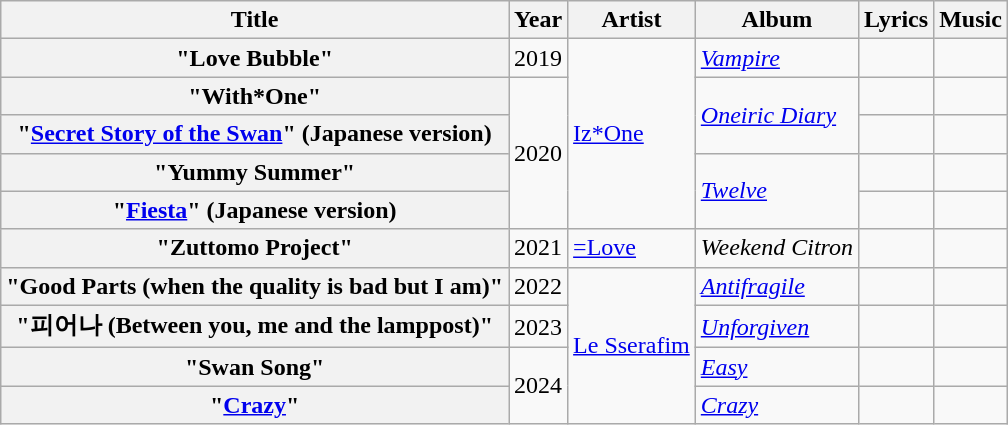<table class="wikitable plainrowheaders">
<tr>
<th scope="col">Title</th>
<th scope="col">Year</th>
<th scope="col">Artist</th>
<th scope="col">Album</th>
<th scope="col">Lyrics</th>
<th scope="col">Music</th>
</tr>
<tr>
<th scope="row">"Love Bubble"</th>
<td style="text-align:center">2019</td>
<td rowspan="5"><a href='#'>Iz*One</a></td>
<td><em><a href='#'>Vampire</a></em></td>
<td></td>
<td></td>
</tr>
<tr>
<th scope="row">"With*One"</th>
<td rowspan="4" style="text-align:center">2020</td>
<td rowspan="2"><em><a href='#'>Oneiric Diary</a></em></td>
<td></td>
<td></td>
</tr>
<tr>
<th scope="row">"<a href='#'>Secret Story of the Swan</a>" (Japanese version)</th>
<td></td>
<td></td>
</tr>
<tr>
<th scope="row">"Yummy Summer"</th>
<td rowspan="2"><em><a href='#'>Twelve</a></em></td>
<td></td>
<td></td>
</tr>
<tr>
<th scope="row">"<a href='#'>Fiesta</a>" (Japanese version) </th>
<td></td>
<td></td>
</tr>
<tr>
<th scope="row">"Zuttomo Project" </th>
<td>2021</td>
<td><a href='#'>=Love</a></td>
<td><em>Weekend Citron</em></td>
<td></td>
<td></td>
</tr>
<tr>
<th scope="row">"Good Parts (when the quality is bad but I am)"</th>
<td>2022</td>
<td rowspan="4"><a href='#'>Le Sserafim</a></td>
<td><em><a href='#'>Antifragile</a></em></td>
<td></td>
<td></td>
</tr>
<tr>
<th scope="row">"피어나 (Between you, me and the lamppost)"</th>
<td>2023</td>
<td><em><a href='#'>Unforgiven</a></em></td>
<td></td>
<td></td>
</tr>
<tr>
<th scope="row">"Swan Song"</th>
<td rowspan="2">2024</td>
<td><em><a href='#'>Easy</a></em></td>
<td></td>
<td></td>
</tr>
<tr>
<th scope="row">"<a href='#'>Crazy</a>"</th>
<td><em><a href='#'>Crazy</a></em></td>
<td></td>
<td></td>
</tr>
</table>
